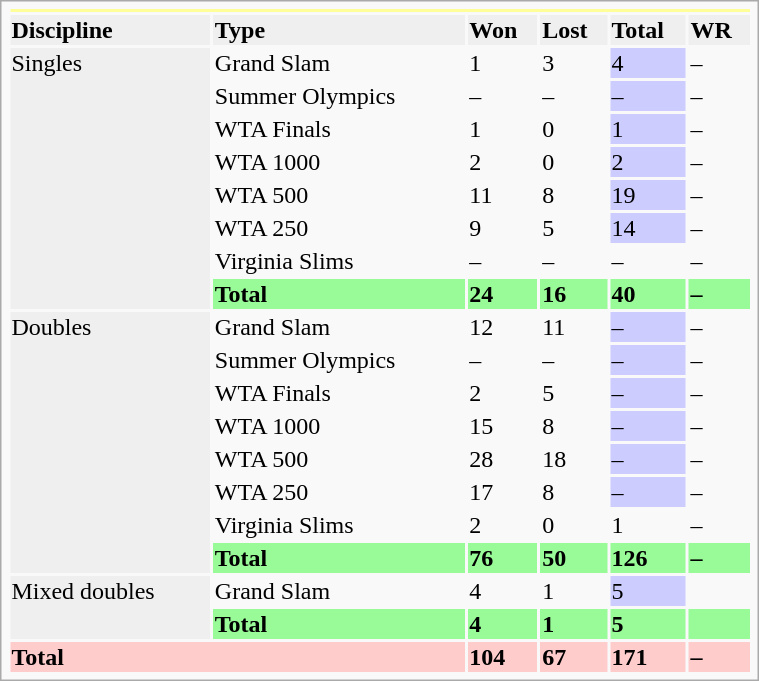<table class="infobox vcard vevent nowrap" width="40%">
<tr bgcolor=FFFF99>
<th colspan=6></th>
</tr>
<tr style=background:#efefef;font-weight:bold>
<td>Discipline</td>
<td>Type</td>
<td>Won</td>
<td>Lost</td>
<td>Total</td>
<td>WR</td>
</tr>
<tr>
<td rowspan="8" bgcolor="efefef">Singles</td>
<td>Grand Slam</td>
<td>1</td>
<td>3</td>
<td bgcolor="CCCCFF">4</td>
<td>–</td>
</tr>
<tr>
<td>Summer Olympics</td>
<td>–</td>
<td>–</td>
<td bgcolor="CCCCFF">–</td>
<td>–</td>
</tr>
<tr>
<td>WTA Finals</td>
<td>1</td>
<td>0</td>
<td bgcolor="CCCCFF">1</td>
<td>–</td>
</tr>
<tr>
<td>WTA 1000</td>
<td>2</td>
<td>0</td>
<td bgcolor="CCCCFF">2</td>
<td>–</td>
</tr>
<tr>
<td>WTA 500</td>
<td>11</td>
<td>8</td>
<td bgcolor="CCCCFF">19</td>
<td>–</td>
</tr>
<tr>
<td>WTA 250</td>
<td>9</td>
<td>5</td>
<td bgcolor="CCCCFF">14</td>
<td>–</td>
</tr>
<tr>
<td>Virginia Slims</td>
<td>–</td>
<td>–</td>
<td>–</td>
<td>–</td>
</tr>
<tr style=background:#98FB98;font-weight:bold>
<td><strong>Total</strong></td>
<td>24</td>
<td>16</td>
<td>40</td>
<td>–</td>
</tr>
<tr>
<td rowspan="8" bgcolor="efefef">Doubles</td>
<td>Grand Slam</td>
<td>12</td>
<td>11</td>
<td bgcolor="CCCCFF">–</td>
<td>–</td>
</tr>
<tr>
<td>Summer Olympics</td>
<td>–</td>
<td>–</td>
<td bgcolor="CCCCFF">–</td>
<td>–</td>
</tr>
<tr>
<td>WTA Finals</td>
<td>2</td>
<td>5</td>
<td bgcolor="CCCCFF">–</td>
<td>–</td>
</tr>
<tr>
<td>WTA 1000</td>
<td>15</td>
<td>8</td>
<td bgcolor="CCCCFF">–</td>
<td>–</td>
</tr>
<tr>
<td>WTA 500</td>
<td>28</td>
<td>18</td>
<td bgcolor="CCCCFF">–</td>
<td>–</td>
</tr>
<tr>
<td>WTA 250</td>
<td>17</td>
<td>8</td>
<td bgcolor="CCCCFF">–</td>
<td>–</td>
</tr>
<tr>
<td>Virginia Slims</td>
<td>2</td>
<td>0</td>
<td>1</td>
<td>–</td>
</tr>
<tr style="background:#98FB98;font-weight:bold">
<td><strong>Total</strong></td>
<td>76</td>
<td>50</td>
<td>126</td>
<td>–</td>
</tr>
<tr>
<td rowspan="2" bgcolor=efefef>Mixed doubles</td>
<td>Grand Slam</td>
<td>4</td>
<td>1</td>
<td bgcolor="CCCCFF">5</td>
<td></td>
</tr>
<tr style="background:#98FB98;font-weight:bold">
<td><strong>Total</strong></td>
<td>4</td>
<td>1</td>
<td>5</td>
<td></td>
</tr>
<tr style="background:#FCC;font-weight:bold">
<td colspan="2"><strong>Total</strong></td>
<td>104</td>
<td>67</td>
<td>171</td>
<td>–</td>
</tr>
</table>
